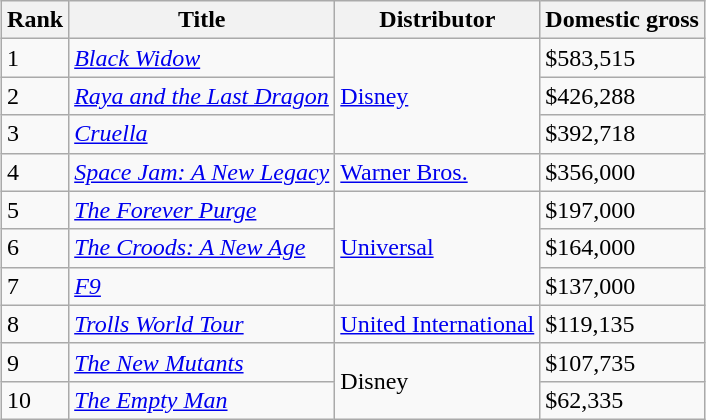<table class="wikitable sortable" style="margin:auto; margin:auto;">
<tr>
<th>Rank</th>
<th>Title</th>
<th>Distributor</th>
<th>Domestic gross</th>
</tr>
<tr>
<td>1</td>
<td><em><a href='#'>Black Widow</a></em></td>
<td rowspan="3"><a href='#'>Disney</a></td>
<td>$583,515</td>
</tr>
<tr>
<td>2</td>
<td><em><a href='#'>Raya and the Last Dragon</a></em></td>
<td>$426,288</td>
</tr>
<tr>
<td>3</td>
<td><em><a href='#'>Cruella</a></em></td>
<td>$392,718</td>
</tr>
<tr>
<td>4</td>
<td><em><a href='#'>Space Jam: A New Legacy</a></em></td>
<td><a href='#'>Warner Bros.</a></td>
<td>$356,000</td>
</tr>
<tr>
<td>5</td>
<td><em><a href='#'>The Forever Purge</a></em></td>
<td rowspan="3"><a href='#'>Universal</a></td>
<td>$197,000</td>
</tr>
<tr>
<td>6</td>
<td><em><a href='#'>The Croods: A New Age</a></em></td>
<td>$164,000</td>
</tr>
<tr>
<td>7</td>
<td><em><a href='#'>F9</a></em></td>
<td>$137,000</td>
</tr>
<tr>
<td>8</td>
<td><em><a href='#'>Trolls World Tour</a></em></td>
<td><a href='#'>United International</a></td>
<td>$119,135</td>
</tr>
<tr>
<td>9</td>
<td><em><a href='#'>The New Mutants</a></em></td>
<td rowspan="2">Disney</td>
<td>$107,735</td>
</tr>
<tr>
<td>10</td>
<td><em><a href='#'>The Empty Man</a></em></td>
<td>$62,335</td>
</tr>
</table>
